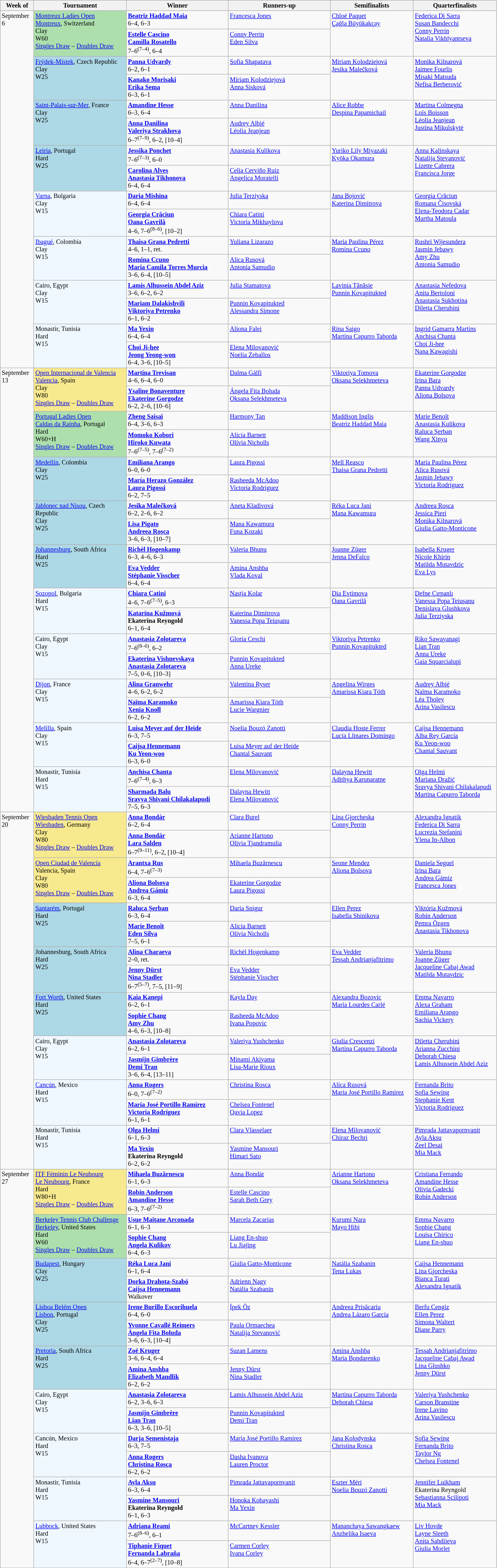<table class="wikitable" style="font-size:85%;">
<tr>
<th width="65">Week of</th>
<th style="width:190px;">Tournament</th>
<th style="width:210px;">Winner</th>
<th style="width:210px;">Runners-up</th>
<th style="width:170px;">Semifinalists</th>
<th style="width:170px;">Quarterfinalists</th>
</tr>
<tr style="vertical-align:top">
<td rowspan=16>September 6</td>
<td rowspan="2" style="background:#addfad;"><a href='#'>Montreux Ladies Open</a> <br> <a href='#'>Montreux</a>, Switzerland <br> Clay <br> W60 <br> <a href='#'>Singles Draw</a> – <a href='#'>Doubles Draw</a></td>
<td><strong> <a href='#'>Beatriz Haddad Maia</a></strong> <br> 6–4, 6–3</td>
<td> <a href='#'>Francesca Jones</a></td>
<td rowspan=2> <a href='#'>Chloé Paquet</a> <br>  <a href='#'>Çağla Büyükakçay</a></td>
<td rowspan=2> <a href='#'>Federica Di Sarra</a> <br>  <a href='#'>Susan Bandecchi</a> <br>  <a href='#'>Conny Perrin</a> <br>  <a href='#'>Natalia Vikhlyantseva</a></td>
</tr>
<tr style="vertical-align:top">
<td><strong> <a href='#'>Estelle Cascino</a> <br>  <a href='#'>Camilla Rosatello</a></strong> <br> 7–6<sup>(7–4)</sup>, 6–4</td>
<td> <a href='#'>Conny Perrin</a> <br>  <a href='#'>Eden Silva</a></td>
</tr>
<tr style="vertical-align:top">
<td rowspan="2" style="background:lightblue;"><a href='#'>Frýdek-Místek</a>, Czech Republic <br> Clay <br> W25 <br> </td>
<td><strong> <a href='#'>Panna Udvardy</a></strong> <br> 6–2, 6–1</td>
<td> <a href='#'>Sofia Shapatava</a></td>
<td rowspan=2> <a href='#'>Miriam Kolodziejová</a> <br>  <a href='#'>Jesika Malečková</a></td>
<td rowspan=2> <a href='#'>Monika Kilnarová</a> <br>  <a href='#'>Jaimee Fourlis</a> <br>  <a href='#'>Misaki Matsuda</a> <br>  <a href='#'>Nefisa Berberović</a></td>
</tr>
<tr style="vertical-align:top">
<td><strong> <a href='#'>Kanako Morisaki</a> <br>  <a href='#'>Erika Sema</a></strong> <br> 6–3, 6–1</td>
<td> <a href='#'>Miriam Kolodziejová</a> <br>  <a href='#'>Anna Sisková</a></td>
</tr>
<tr style="vertical-align:top">
<td rowspan="2" style="background:lightblue;"><a href='#'>Saint-Palais-sur-Mer</a>, France <br> Clay <br> W25 <br> </td>
<td><strong> <a href='#'>Amandine Hesse</a></strong> <br> 6–3, 6–4</td>
<td> <a href='#'>Anna Danilina</a></td>
<td rowspan=2> <a href='#'>Alice Robbe</a> <br>  <a href='#'>Despina Papamichail</a></td>
<td rowspan=2> <a href='#'>Martina Colmegna</a> <br>  <a href='#'>Loïs Boisson</a> <br>  <a href='#'>Léolia Jeanjean</a> <br>  <a href='#'>Justina Mikulskytė</a></td>
</tr>
<tr style="vertical-align:top">
<td><strong> <a href='#'>Anna Danilina</a> <br>  <a href='#'>Valeriya Strakhova</a></strong> <br> 6–7<sup>(7–9)</sup>, 6–2, [10–4]</td>
<td> <a href='#'>Audrey Albié</a> <br>  <a href='#'>Léolia Jeanjean</a></td>
</tr>
<tr style="vertical-align:top">
<td rowspan="2" style="background:lightblue;"><a href='#'>Leiria</a>, Portugal <br> Hard <br> W25 <br> </td>
<td><strong> <a href='#'>Jessika Ponchet</a></strong> <br> 7–6<sup>(7–3)</sup>, 6–0</td>
<td> <a href='#'>Anastasia Kulikova</a></td>
<td rowspan=2> <a href='#'>Yuriko Lily Miyazaki</a> <br>  <a href='#'>Kyōka Okamura</a></td>
<td rowspan=2> <a href='#'>Anna Kalinskaya</a> <br>  <a href='#'>Natalija Stevanović</a> <br>  <a href='#'>Lizette Cabrera</a> <br>  <a href='#'>Francisca Jorge</a></td>
</tr>
<tr style="vertical-align:top">
<td><strong> <a href='#'>Carolina Alves</a> <br>  <a href='#'>Anastasia Tikhonova</a></strong> <br> 6–4, 6–4</td>
<td> <a href='#'>Celia Cerviño Ruiz</a> <br>  <a href='#'>Angelica Moratelli</a></td>
</tr>
<tr style="vertical-align:top">
<td rowspan="2" style="background:#f0f8ff;"><a href='#'>Varna</a>, Bulgaria <br> Clay <br> W15 <br> </td>
<td><strong> <a href='#'>Daria Mishina</a></strong> <br> 6–4, 6–4</td>
<td> <a href='#'>Julia Terziyska</a></td>
<td rowspan=2> <a href='#'>Jana Bojović</a> <br>  <a href='#'>Katerina Dimitrova</a></td>
<td rowspan=2> <a href='#'>Georgia Crăciun</a> <br>  <a href='#'>Romana Čisovská</a> <br>  <a href='#'>Elena-Teodora Cadar</a> <br>  <a href='#'>Martha Matoula</a></td>
</tr>
<tr style="vertical-align:top">
<td><strong> <a href='#'>Georgia Crăciun</a> <br>  <a href='#'>Oana Gavrilă</a></strong> <br> 4–6, 7–6<sup>(8–6)</sup>, [10–2]</td>
<td> <a href='#'>Chiara Catini</a> <br>  <a href='#'>Victoria Mikhaylova</a></td>
</tr>
<tr style="vertical-align:top">
<td rowspan="2" style="background:#f0f8ff;"><a href='#'>Ibagué</a>, Colombia <br> Clay <br> W15 <br> </td>
<td><strong> <a href='#'>Thaisa Grana Pedretti</a></strong> <br> 4–6, 1–1, ret.</td>
<td> <a href='#'>Yuliana Lizarazo</a></td>
<td rowspan=2> <a href='#'>María Paulina Pérez</a> <br>  <a href='#'>Romina Ccuno</a></td>
<td rowspan=2> <a href='#'>Rushri Wijesundera</a> <br>  <a href='#'>Jasmin Jebawy</a> <br>  <a href='#'>Amy Zhu</a> <br>  <a href='#'>Antonia Samudio</a></td>
</tr>
<tr style="vertical-align:top">
<td><strong> <a href='#'>Romina Ccuno</a> <br>  <a href='#'>María Camila Torres Murcia</a></strong> <br> 3–6, 6–4, [10–5]</td>
<td> <a href='#'>Alica Rusová</a> <br>  <a href='#'>Antonia Samudio</a></td>
</tr>
<tr style="vertical-align:top">
<td rowspan="2" style="background:#f0f8ff;">Cairo, Egypt <br> Clay <br> W15 <br> </td>
<td><strong> <a href='#'>Lamis Alhussein Abdel Aziz</a></strong> <br> 3–6, 6–2, 6–2</td>
<td> <a href='#'>Julia Stamatova</a></td>
<td rowspan=2> <a href='#'>Lavinia Tănăsie</a> <br>  <a href='#'>Punnin Kovapitukted</a></td>
<td rowspan=2> <a href='#'>Anastasia Nefedova</a> <br>  <a href='#'>Anita Bertoloni</a> <br>  <a href='#'>Anastasia Sukhotina</a><br>  <a href='#'>Diletta Cherubini</a></td>
</tr>
<tr style="vertical-align:top">
<td><strong> <a href='#'>Mariam Dalakishvili</a> <br>  <a href='#'>Viktoriya Petrenko</a></strong> <br> 6–1, 6–2</td>
<td> <a href='#'>Punnin Kovapitukted</a> <br>  <a href='#'>Alessandra Simone</a></td>
</tr>
<tr style="vertical-align:top">
<td rowspan="2" style="background:#f0f8ff;">Monastir, Tunisia <br> Hard <br> W15 <br> </td>
<td><strong> <a href='#'>Ma Yexin</a></strong> <br> 6–4, 6–4</td>
<td> <a href='#'>Aliona Falei</a></td>
<td rowspan=2> <a href='#'>Rina Saigo</a> <br>  <a href='#'>Martina Capurro Taborda</a></td>
<td rowspan=2> <a href='#'>Ingrid Gamarra Martins</a> <br>  <a href='#'>Anchisa Chanta</a> <br>  <a href='#'>Choi Ji-hee</a> <br>  <a href='#'>Nana Kawagishi</a></td>
</tr>
<tr style="vertical-align:top">
<td><strong> <a href='#'>Choi Ji-hee</a> <br>  <a href='#'>Jeong Yeong-won</a></strong> <br> 6–4, 3–6, [10–5]</td>
<td> <a href='#'>Elena Milovanović</a> <br>  <a href='#'>Noelia Zeballos</a></td>
</tr>
<tr style="vertical-align:top">
<td rowspan=20>September 13</td>
<td rowspan="2" style="background:#f7e98e;"><a href='#'>Open Internacional de Valencia</a> <br> <a href='#'>Valencia</a>, Spain <br> Clay <br> W80 <br> <a href='#'>Singles Draw</a> – <a href='#'>Doubles Draw</a></td>
<td><strong> <a href='#'>Martina Trevisan</a></strong> <br> 4–6, 6–4, 6–0</td>
<td> <a href='#'>Dalma Gálfi</a></td>
<td rowspan=2> <a href='#'>Viktoriya Tomova</a> <br>  <a href='#'>Oksana Selekhmeteva</a></td>
<td rowspan=2> <a href='#'>Ekaterine Gorgodze</a> <br>  <a href='#'>Irina Bara</a> <br>  <a href='#'>Panna Udvardy</a> <br>  <a href='#'>Aliona Bolsova</a></td>
</tr>
<tr style="vertical-align:top">
<td><strong> <a href='#'>Ysaline Bonaventure</a> <br>  <a href='#'>Ekaterine Gorgodze</a></strong> <br> 6–2, 2–6, [10–6]</td>
<td> <a href='#'>Ángela Fita Boluda</a> <br>  <a href='#'>Oksana Selekhmeteva</a></td>
</tr>
<tr style="vertical-align:top">
<td rowspan="2" style="background:#addfad;"><a href='#'>Portugal Ladies Open</a> <br> <a href='#'>Caldas da Rainha</a>, Portugal <br> Hard <br> W60+H <br> <a href='#'>Singles Draw</a> – <a href='#'>Doubles Draw</a></td>
<td><strong> <a href='#'>Zheng Saisai</a></strong> <br> 6–4, 3–6, 6–3</td>
<td> <a href='#'>Harmony Tan</a></td>
<td rowspan=2> <a href='#'>Maddison Inglis</a> <br>  <a href='#'>Beatriz Haddad Maia</a></td>
<td rowspan=2> <a href='#'>Marie Benoît</a> <br>  <a href='#'>Anastasia Kulikova</a> <br>  <a href='#'>Raluca Șerban</a> <br>  <a href='#'>Wang Xinyu</a></td>
</tr>
<tr style="vertical-align:top">
<td><strong> <a href='#'>Momoko Kobori</a> <br>  <a href='#'>Hiroko Kuwata</a></strong> <br> 7–6<sup>(7–5)</sup>, 7–6<sup>(7–2)</sup></td>
<td> <a href='#'>Alicia Barnett</a> <br>  <a href='#'>Olivia Nicholls</a></td>
</tr>
<tr style="vertical-align:top">
<td rowspan="2" style="background:lightblue;"><a href='#'>Medellín</a>, Colombia <br> Clay <br> W25 <br> </td>
<td><strong> <a href='#'>Emiliana Arango</a></strong> <br> 6–0, 6–0</td>
<td> <a href='#'>Laura Pigossi</a></td>
<td rowspan=2> <a href='#'>Mell Reasco</a> <br>  <a href='#'>Thaisa Grana Pedretti</a></td>
<td rowspan=2> <a href='#'>María Paulina Pérez</a> <br>  <a href='#'>Alica Rusová</a> <br>  <a href='#'>Jasmin Jebawy</a> <br>  <a href='#'>Victoria Rodríguez</a></td>
</tr>
<tr style="vertical-align:top">
<td><strong> <a href='#'>María Herazo González</a> <br>  <a href='#'>Laura Pigossi</a></strong> <br> 6–2, 7–5</td>
<td> <a href='#'>Rasheeda McAdoo</a> <br>  <a href='#'>Victoria Rodríguez</a></td>
</tr>
<tr style="vertical-align:top">
<td rowspan="2" style="background:lightblue;"><a href='#'>Jablonec nad Nisou</a>, Czech Republic <br> Clay <br> W25 <br> </td>
<td><strong> <a href='#'>Jesika Malečková</a></strong> <br> 6–2, 2–6, 6–2</td>
<td> <a href='#'>Aneta Kladivová</a></td>
<td rowspan=2> <a href='#'>Réka Luca Jani</a> <br>  <a href='#'>Mana Kawamura</a></td>
<td rowspan=2> <a href='#'>Andreea Roșca</a> <br>  <a href='#'>Jessica Pieri</a> <br>  <a href='#'>Monika Kilnarová</a> <br>  <a href='#'>Giulia Gatto-Monticone</a></td>
</tr>
<tr style="vertical-align:top">
<td><strong> <a href='#'>Lisa Pigato</a> <br>  <a href='#'>Andreea Roșca</a></strong> <br> 3–6, 6–3, [10–7]</td>
<td> <a href='#'>Mana Kawamura</a> <br>  <a href='#'>Funa Kozaki</a></td>
</tr>
<tr style="vertical-align:top">
<td rowspan="2" style="background:lightblue;"><a href='#'>Johannesburg</a>, South Africa <br> Hard <br> W25 <br> </td>
<td><strong> <a href='#'>Richèl Hogenkamp</a></strong> <br> 6–3, 4–6, 6–3</td>
<td> <a href='#'>Valeria Bhunu</a></td>
<td rowspan=2> <a href='#'>Joanne Züger</a> <br>  <a href='#'>Jenna DeFalco</a></td>
<td rowspan=2> <a href='#'>Isabella Kruger</a> <br>  <a href='#'>Nicole Khirin</a> <br>  <a href='#'>Matilda Mutavdzic</a> <br>  <a href='#'>Eva Lys</a></td>
</tr>
<tr style="vertical-align:top">
<td><strong> <a href='#'>Eva Vedder</a> <br>  <a href='#'>Stéphanie Visscher</a></strong> <br> 6–4, 6–4</td>
<td> <a href='#'>Amina Anshba</a> <br>  <a href='#'>Vlada Koval</a></td>
</tr>
<tr style="vertical-align:top">
<td rowspan="2" style="background:#f0f8ff;"><a href='#'>Sozopol</a>, Bulgaria <br> Hard <br> W15 <br> </td>
<td><strong> <a href='#'>Chiara Catini</a></strong> <br> 4–6, 7–6<sup>(7–5)</sup>, 6–3</td>
<td> <a href='#'>Nastja Kolar</a></td>
<td rowspan=2> <a href='#'>Dia Evtimova</a> <br>  <a href='#'>Oana Gavrilă</a></td>
<td rowspan=2> <a href='#'>Defne Çırpanlı</a> <br>  <a href='#'>Vanessa Popa Teiușanu</a> <br>  <a href='#'>Denislava Glushkova</a> <br>  <a href='#'>Julia Terziyska</a></td>
</tr>
<tr style="vertical-align:top">
<td><strong> <a href='#'>Katarína Kužmová</a> <br>  Ekaterina Reyngold</strong> <br> 6–1, 6–4</td>
<td> <a href='#'>Katerina Dimitrova</a> <br>  <a href='#'>Vanessa Popa Teiușanu</a></td>
</tr>
<tr style="vertical-align:top">
<td rowspan="2" style="background:#f0f8ff;">Cairo, Egypt <br> Clay <br> W15 <br> </td>
<td><strong> <a href='#'>Anastasia Zolotareva</a></strong> <br> 7–6<sup>(8–6)</sup>, 6–2</td>
<td> <a href='#'>Gloria Ceschi</a></td>
<td rowspan=2> <a href='#'>Viktoriya Petrenko</a> <br>  <a href='#'>Punnin Kovapitukted</a></td>
<td rowspan=2> <a href='#'>Riko Sawayanagi</a> <br>  <a href='#'>Lian Tran</a> <br>  <a href='#'>Anna Ureke</a> <br>  <a href='#'>Gaia Squarcialupi</a></td>
</tr>
<tr style="vertical-align:top">
<td><strong> <a href='#'>Ekaterina Vishnevskaya</a> <br>  <a href='#'>Anastasia Zolotareva</a></strong> <br> 7–5, 0–6, [10–3]</td>
<td> <a href='#'>Punnin Kovapitukted</a> <br>  <a href='#'>Anna Ureke</a></td>
</tr>
<tr style="vertical-align:top">
<td rowspan="2" style="background:#f0f8ff;"><a href='#'>Dijon</a>, France <br> Clay <br> W15 <br> </td>
<td><strong> <a href='#'>Alina Granwehr</a></strong> <br> 4–6, 6–2, 6–2</td>
<td> <a href='#'>Valentina Ryser</a></td>
<td rowspan=2> <a href='#'>Angelina Wirges</a> <br>  <a href='#'>Amarissa Kiara Tóth</a></td>
<td rowspan=2> <a href='#'>Audrey Albié</a> <br>  <a href='#'>Naïma Karamoko</a> <br>  <a href='#'>Léa Tholey</a> <br>  <a href='#'>Arina Vasilescu</a></td>
</tr>
<tr style="vertical-align:top">
<td><strong> <a href='#'>Naïma Karamoko</a> <br>  <a href='#'>Xenia Knoll</a></strong> <br> 6–2, 6–2</td>
<td> <a href='#'>Amarissa Kiara Tóth</a> <br>  <a href='#'>Lucie Wargnier</a></td>
</tr>
<tr style="vertical-align:top">
<td rowspan="2" style="background:#f0f8ff;"><a href='#'>Melilla</a>, Spain <br> Clay <br> W15 <br> </td>
<td><strong> <a href='#'>Luisa Meyer auf der Heide</a></strong> <br> 6–3, 7–5</td>
<td> <a href='#'>Noelia Bouzó Zanotti</a></td>
<td rowspan=2> <a href='#'>Claudia Hoste Ferrer</a> <br>  <a href='#'>Lucía Llinares Domingo</a></td>
<td rowspan=2> <a href='#'>Caijsa Hennemann</a> <br>  <a href='#'>Alba Rey García</a> <br>  <a href='#'>Ku Yeon-woo</a> <br>  <a href='#'>Chantal Sauvant</a></td>
</tr>
<tr style="vertical-align:top">
<td><strong> <a href='#'>Caijsa Hennemann</a> <br>  <a href='#'>Ku Yeon-woo</a></strong> <br> 6–3, 6–0</td>
<td> <a href='#'>Luisa Meyer auf der Heide</a> <br>  <a href='#'>Chantal Sauvant</a></td>
</tr>
<tr style="vertical-align:top">
<td rowspan="2" style="background:#f0f8ff;">Monastir, Tunisia <br> Hard <br> W15 <br> </td>
<td><strong> <a href='#'>Anchisa Chanta</a></strong> <br> 7–6<sup>(7–4)</sup>, 6–3</td>
<td> <a href='#'>Elena Milovanović</a></td>
<td rowspan=2> <a href='#'>Dalayna Hewitt</a> <br>  <a href='#'>Adithya Karunaratne</a></td>
<td rowspan=2> <a href='#'>Olga Helmi</a> <br>  <a href='#'>Mariana Dražić</a> <br>  <a href='#'>Sravya Shivani Chilakalapudi</a> <br>  <a href='#'>Martina Capurro Taborda</a></td>
</tr>
<tr style="vertical-align:top">
<td><strong> <a href='#'>Sharmada Balu</a> <br>  <a href='#'>Sravya Shivani Chilakalapudi</a></strong> <br> 7–5, 6–3</td>
<td> <a href='#'>Dalayna Hewitt</a> <br>  <a href='#'>Elena Milovanović</a></td>
</tr>
<tr style="vertical-align:top">
<td rowspan=16>September 20</td>
<td rowspan="2" style="background:#f7e98e;"><a href='#'>Wiesbaden Tennis Open</a> <br> <a href='#'>Wiesbaden</a>, Germany <br> Clay <br> W80 <br> <a href='#'>Singles Draw</a> – <a href='#'>Doubles Draw</a></td>
<td><strong> <a href='#'>Anna Bondár</a></strong> <br> 6–2, 6–4</td>
<td> <a href='#'>Clara Burel</a></td>
<td rowspan=2> <a href='#'>Lina Gjorcheska</a> <br>  <a href='#'>Conny Perrin</a></td>
<td rowspan=2> <a href='#'>Alexandra Ignatik</a> <br>  <a href='#'>Federica Di Sarra</a> <br>  <a href='#'>Lucrezia Stefanini</a> <br>  <a href='#'>Ylena In-Albon</a></td>
</tr>
<tr style="vertical-align:top">
<td><strong> <a href='#'>Anna Bondár</a> <br>  <a href='#'>Lara Salden</a></strong> <br> 6–7<sup>(9–11)</sup>, 6–2, [10–4]</td>
<td> <a href='#'>Arianne Hartono</a> <br>  <a href='#'>Olivia Tjandramulia</a></td>
</tr>
<tr style="vertical-align:top">
<td rowspan="2" style="background:#f7e98e;"><a href='#'>Open Ciudad de Valencia</a> <br> Valencia, Spain <br> Clay <br> W80 <br> <a href='#'>Singles Draw</a> – <a href='#'>Doubles Draw</a></td>
<td><strong> <a href='#'>Arantxa Rus</a></strong> <br> 6–4, 7–6<sup>(7–3)</sup></td>
<td> <a href='#'>Mihaela Buzărnescu</a></td>
<td rowspan=2> <a href='#'>Seone Mendez</a> <br>  <a href='#'>Aliona Bolsova</a></td>
<td rowspan=2> <a href='#'>Daniela Seguel</a> <br>  <a href='#'>Irina Bara</a> <br>  <a href='#'>Andrea Gámiz</a> <br>  <a href='#'>Francesca Jones</a></td>
</tr>
<tr style="vertical-align:top">
<td><strong> <a href='#'>Aliona Bolsova</a> <br>  <a href='#'>Andrea Gámiz</a></strong> <br> 6–3, 6–4</td>
<td> <a href='#'>Ekaterine Gorgodze</a> <br>  <a href='#'>Laura Pigossi</a></td>
</tr>
<tr style="vertical-align:top">
<td rowspan="2" style="background:lightblue;"><a href='#'>Santarém</a>, Portugal <br> Hard <br> W25 <br> </td>
<td><strong> <a href='#'>Raluca Șerban</a></strong> <br> 6–3, 6–4</td>
<td> <a href='#'>Daria Snigur</a></td>
<td rowspan=2> <a href='#'>Ellen Perez</a> <br>  <a href='#'>Isabella Shinikova</a></td>
<td rowspan=2> <a href='#'>Viktória Kužmová</a> <br>  <a href='#'>Robin Anderson</a> <br>  <a href='#'>Pemra Özgen</a> <br>  <a href='#'>Anastasia Tikhonova</a></td>
</tr>
<tr style="vertical-align:top">
<td><strong> <a href='#'>Marie Benoît</a> <br>  <a href='#'>Eden Silva</a></strong> <br> 7–5, 6–1</td>
<td> <a href='#'>Alicia Barnett</a> <br>  <a href='#'>Olivia Nicholls</a></td>
</tr>
<tr style="vertical-align:top">
<td rowspan="2" style="background:lightblue;">Johannesburg, South Africa <br> Hard <br> W25 <br> </td>
<td><strong> <a href='#'>Alina Charaeva</a></strong> <br> 2–0, ret.</td>
<td> <a href='#'>Richèl Hogenkamp</a></td>
<td rowspan=2> <a href='#'>Eva Vedder</a> <br>  <a href='#'>Tessah Andrianjafitrimo</a></td>
<td rowspan=2> <a href='#'>Valeria Bhunu</a> <br>  <a href='#'>Joanne Züger</a> <br>  <a href='#'>Jacqueline Cabaj Awad</a> <br>  <a href='#'>Matilda Mutavdzic</a></td>
</tr>
<tr style="vertical-align:top">
<td><strong> <a href='#'>Jenny Dürst</a> <br>  <a href='#'>Nina Stadler</a></strong> <br> 6–7<sup>(5–7)</sup>, 7–5, [11–9]</td>
<td> <a href='#'>Eva Vedder</a> <br>  <a href='#'>Stéphanie Visscher</a></td>
</tr>
<tr style="vertical-align:top">
<td rowspan="2" style="background:lightblue;"><a href='#'>Fort Worth</a>, United States <br> Hard <br> W25 <br> </td>
<td><strong> <a href='#'>Kaia Kanepi</a></strong> <br> 6–2, 6–1</td>
<td> <a href='#'>Kayla Day</a></td>
<td rowspan=2> <a href='#'>Alexandra Bozovic</a> <br>  <a href='#'>María Lourdes Carlé</a></td>
<td rowspan=2> <a href='#'>Emma Navarro</a> <br>  <a href='#'>Alexa Graham</a> <br>  <a href='#'>Emiliana Arango</a> <br>  <a href='#'>Sachia Vickery</a></td>
</tr>
<tr style="vertical-align:top">
<td><strong> <a href='#'>Sophie Chang</a> <br>  <a href='#'>Amy Zhu</a></strong> <br> 4–6, 6–3, [10–8]</td>
<td> <a href='#'>Rasheeda McAdoo</a> <br>  <a href='#'>Ivana Popovic</a></td>
</tr>
<tr style="vertical-align:top">
<td rowspan="2" style="background:#f0f8ff;">Cairo, Egypt <br> Clay <br> W15 <br> </td>
<td><strong> <a href='#'>Anastasia Zolotareva</a></strong> <br> 6–2, 6–1</td>
<td> <a href='#'>Valeriya Yushchenko</a></td>
<td rowspan=2> <a href='#'>Giulia Crescenzi</a> <br>  <a href='#'>Martina Capurro Taborda</a></td>
<td rowspan=2> <a href='#'>Diletta Cherubini</a> <br>  <a href='#'>Arianna Zucchini</a> <br>  <a href='#'>Deborah Chiesa</a> <br>  <a href='#'>Lamis Alhussein Abdel Aziz</a></td>
</tr>
<tr style="vertical-align:top">
<td><strong> <a href='#'>Jasmijn Gimbrère</a> <br>  <a href='#'>Demi Tran</a></strong> <br> 3–6, 6–4, [13–11]</td>
<td> <a href='#'>Minami Akiyama</a> <br>  <a href='#'>Lisa-Marie Rioux</a></td>
</tr>
<tr style="vertical-align:top">
<td rowspan="2" style="background:#f0f8ff;"><a href='#'>Cancún</a>, Mexico <br> Hard <br> W15 <br> </td>
<td><strong> <a href='#'>Anna Rogers</a></strong> <br> 6–0, 7–6<sup>(7–2)</sup></td>
<td> <a href='#'>Christina Rosca</a></td>
<td rowspan=2> <a href='#'>Alica Rusová</a> <br>  <a href='#'>María José Portillo Ramírez</a></td>
<td rowspan=2> <a href='#'>Fernanda Brito</a> <br>  <a href='#'>Sofia Sewing</a> <br>  <a href='#'>Stephanie Kent</a> <br>  <a href='#'>Victoria Rodríguez</a></td>
</tr>
<tr style="vertical-align:top">
<td><strong> <a href='#'>María José Portillo Ramírez</a> <br>  <a href='#'>Victoria Rodríguez</a></strong> <br> 6–1, 6–1</td>
<td> <a href='#'>Chelsea Fontenel</a> <br>  <a href='#'>Qavia Lopez</a></td>
</tr>
<tr style="vertical-align:top">
<td rowspan="2" style="background:#f0f8ff;">Monastir, Tunisia <br> Hard <br> W15 <br> </td>
<td><strong> <a href='#'>Olga Helmi</a></strong> <br> 6–1, 6–3</td>
<td> <a href='#'>Clara Vlasselaer</a></td>
<td rowspan=2> <a href='#'>Elena Milovanović</a> <br>  <a href='#'>Chiraz Bechri</a></td>
<td rowspan=2> <a href='#'>Pimrada Jattavapornvanit</a> <br>  <a href='#'>Ayla Aksu</a> <br>  <a href='#'>Zeel Desai</a> <br>  <a href='#'>Mia Mack</a></td>
</tr>
<tr style="vertical-align:top">
<td><strong> <a href='#'>Ma Yexin</a> <br>  Ekaterina Reyngold</strong> <br> 6–2, 6–2</td>
<td> <a href='#'>Yasmine Mansouri</a> <br>  <a href='#'>Himari Sato</a></td>
</tr>
<tr style="vertical-align:top">
<td rowspan=18>September 27</td>
<td rowspan="2" style="background:#f7e98e;"><a href='#'>ITF Féminin Le Neubourg</a> <br> <a href='#'>Le Neubourg</a>, France <br> Hard <br> W80+H <br> <a href='#'>Singles Draw</a> – <a href='#'>Doubles Draw</a></td>
<td><strong> <a href='#'>Mihaela Buzărnescu</a></strong> <br> 6–1, 6–3</td>
<td> <a href='#'>Anna Bondár</a></td>
<td rowspan=2> <a href='#'>Arianne Hartono</a> <br>  <a href='#'>Oksana Selekhmeteva</a></td>
<td rowspan=2> <a href='#'>Cristiana Ferrando</a> <br>  <a href='#'>Amandine Hesse</a> <br>  <a href='#'>Olivia Gadecki</a> <br>  <a href='#'>Robin Anderson</a></td>
</tr>
<tr style="vertical-align:top">
<td><strong> <a href='#'>Robin Anderson</a> <br>  <a href='#'>Amandine Hesse</a></strong> <br> 6–3, 7–6<sup>(7–2)</sup></td>
<td> <a href='#'>Estelle Cascino</a> <br>  <a href='#'>Sarah Beth Grey</a></td>
</tr>
<tr style="vertical-align:top">
<td rowspan="2" style="background:#addfad;"><a href='#'>Berkeley Tennis Club Challenge</a> <br> <a href='#'>Berkeley</a>, United States <br> Hard <br> W60 <br> <a href='#'>Singles Draw</a> – <a href='#'>Doubles Draw</a></td>
<td><strong> <a href='#'>Usue Maitane Arconada</a></strong> <br> 6–1, 6–3</td>
<td> <a href='#'>Marcela Zacarías</a></td>
<td rowspan=2> <a href='#'>Kurumi Nara</a> <br>  <a href='#'>Mayo Hibi</a></td>
<td rowspan=2> <a href='#'>Emma Navarro</a> <br>  <a href='#'>Sophie Chang</a> <br>  <a href='#'>Louisa Chirico</a> <br>  <a href='#'>Liang En-shuo</a></td>
</tr>
<tr style="vertical-align:top">
<td><strong> <a href='#'>Sophie Chang</a> <br>  <a href='#'>Angela Kulikov</a></strong> <br> 6–4, 6–3</td>
<td> <a href='#'>Liang En-shuo</a> <br>  <a href='#'>Lu Jiajing</a></td>
</tr>
<tr style="vertical-align:top">
<td rowspan="2" style="background:lightblue;"><a href='#'>Budapest</a>, Hungary <br> Clay <br> W25 <br> </td>
<td><strong> <a href='#'>Réka Luca Jani</a></strong> <br> 6–1, 6–4</td>
<td> <a href='#'>Giulia Gatto-Monticone</a></td>
<td rowspan=2> <a href='#'>Natália Szabanin</a> <br>  <a href='#'>Tena Lukas</a></td>
<td rowspan=2> <a href='#'>Caijsa Hennemann</a> <br>  <a href='#'>Lina Gjorcheska</a> <br>  <a href='#'>Bianca Turati</a> <br>  <a href='#'>Alexandra Ignatik</a></td>
</tr>
<tr style="vertical-align:top">
<td><strong> <a href='#'>Dorka Drahota-Szabó</a> <br>  <a href='#'>Caijsa Hennemann</a></strong> <br> Walkover</td>
<td> <a href='#'>Adrienn Nagy</a> <br>  <a href='#'>Natália Szabanin</a></td>
</tr>
<tr style="vertical-align:top">
<td rowspan="2" style="background:lightblue;"><a href='#'>Lisboa Belém Open</a> <br> <a href='#'>Lisbon</a>, Portugal <br> Clay <br> W25 <br> </td>
<td><strong> <a href='#'>Irene Burillo Escorihuela</a></strong> <br> 6–4, 6–0</td>
<td> <a href='#'>İpek Öz</a></td>
<td rowspan=2> <a href='#'>Andreea Prisăcariu</a> <br>  <a href='#'>Andrea Lázaro García</a></td>
<td rowspan=2> <a href='#'>Berfu Cengiz</a> <br>  <a href='#'>Ellen Perez</a> <br>  <a href='#'>Simona Waltert</a> <br>  <a href='#'>Diane Parry</a></td>
</tr>
<tr style="vertical-align:top">
<td><strong> <a href='#'>Yvonne Cavallé Reimers</a> <br>  <a href='#'>Ángela Fita Boluda</a></strong> <br> 3–6, 6–3, [10–4]</td>
<td> <a href='#'>Paula Ormaechea</a> <br>  <a href='#'>Natalija Stevanović</a></td>
</tr>
<tr style="vertical-align:top">
<td rowspan="2" style="background:lightblue;"><a href='#'>Pretoria</a>, South Africa <br> Hard <br> W25 <br> </td>
<td><strong> <a href='#'>Zoë Kruger</a></strong> <br> 3–6, 6–4, 6–4</td>
<td> <a href='#'>Suzan Lamens</a></td>
<td rowspan=2> <a href='#'>Amina Anshba</a> <br>  <a href='#'>Maria Bondarenko</a></td>
<td rowspan=2> <a href='#'>Tessah Andrianjafitrimo</a> <br>  <a href='#'>Jacqueline Cabaj Awad</a> <br>  <a href='#'>Lina Glushko</a> <br>  <a href='#'>Jenny Dürst</a></td>
</tr>
<tr style="vertical-align:top">
<td><strong> <a href='#'>Amina Anshba</a> <br>  <a href='#'>Elizabeth Mandlik</a></strong> <br> 6–2, 6–2</td>
<td> <a href='#'>Jenny Dürst</a> <br>  <a href='#'>Nina Stadler</a></td>
</tr>
<tr style="vertical-align:top">
<td rowspan="2" style="background:#f0f8ff;">Cairo, Egypt <br> Clay <br> W15 <br> </td>
<td><strong> <a href='#'>Anastasia Zolotareva</a></strong> <br> 6–2, 3–6, 6–3</td>
<td> <a href='#'>Lamis Alhussein Abdel Aziz</a></td>
<td rowspan=2> <a href='#'>Martina Capurro Taborda</a> <br>  <a href='#'>Deborah Chiesa</a></td>
<td rowspan=2> <a href='#'>Valeriya Yushchenko</a> <br>  <a href='#'>Carson Branstine</a> <br>  <a href='#'>Irene Lavino</a> <br>  <a href='#'>Arina Vasilescu</a></td>
</tr>
<tr style="vertical-align:top">
<td><strong> <a href='#'>Jasmijn Gimbrère</a> <br>  <a href='#'>Lian Tran</a></strong> <br> 6–3, 3–6, [10–5]</td>
<td> <a href='#'>Punnin Kovapitukted</a> <br>  <a href='#'>Demi Tran</a></td>
</tr>
<tr style="vertical-align:top">
<td rowspan="2" style="background:#f0f8ff;">Cancún, Mexico <br> Hard <br> W15 <br> </td>
<td><strong> <a href='#'>Darja Semenistaja</a></strong> <br> 6–3, 7–5</td>
<td> <a href='#'>María José Portillo Ramírez</a></td>
<td rowspan=2> <a href='#'>Jana Kolodynska</a> <br>  <a href='#'>Christina Rosca</a></td>
<td rowspan=2> <a href='#'>Sofia Sewing</a> <br>  <a href='#'>Fernanda Brito</a> <br>  <a href='#'>Taylor Ng</a> <br>  <a href='#'>Chelsea Fontenel</a></td>
</tr>
<tr style="vertical-align:top">
<td><strong> <a href='#'>Anna Rogers</a> <br>  <a href='#'>Christina Rosca</a></strong> <br> 6–2, 6–2</td>
<td> <a href='#'>Dasha Ivanova</a> <br>  <a href='#'>Lauren Proctor</a></td>
</tr>
<tr style="vertical-align:top">
<td rowspan="2" style="background:#f0f8ff;">Monastir, Tunisia <br> Hard <br> W15 <br> </td>
<td><strong> <a href='#'>Ayla Aksu</a></strong> <br> 6–3, 6–4</td>
<td> <a href='#'>Pimrada Jattavapornvanit</a></td>
<td rowspan=2> <a href='#'>Eszter Méri</a> <br>  <a href='#'>Noelia Bouzó Zanotti</a></td>
<td rowspan=2> <a href='#'>Jennifer Luikham</a> <br>  Ekaterina Reyngold <br>  <a href='#'>Sebastianna Scilipoti</a> <br>  <a href='#'>Mia Mack</a></td>
</tr>
<tr style="vertical-align:top">
<td><strong> <a href='#'>Yasmine Mansouri</a> <br>  Ekaterina Reyngold</strong> <br> 6–1, 6–3</td>
<td> <a href='#'>Honoka Kobayashi</a> <br>  <a href='#'>Ma Yexin</a></td>
</tr>
<tr style="vertical-align:top">
<td rowspan="2" style="background:#f0f8ff;"><a href='#'>Lubbock</a>, United States <br> Hard <br> W15 <br> </td>
<td><strong> <a href='#'>Adriana Reami</a></strong> <br> 7–6<sup>(8–6)</sup>, 6–1</td>
<td> <a href='#'>McCartney Kessler</a></td>
<td rowspan=2> <a href='#'>Mananchaya Sawangkaew</a> <br>  <a href='#'>Anzhelika Isaeva</a></td>
<td rowspan=2> <a href='#'>Liv Hovde</a> <br>  <a href='#'>Layne Sleeth</a> <br>  <a href='#'>Anita Sahdiieva</a> <br>  <a href='#'>Giulia Morlet</a></td>
</tr>
<tr style="vertical-align:top">
<td><strong> <a href='#'>Tiphanie Fiquet</a> <br>  <a href='#'>Fernanda Labraña</a></strong> <br> 6–4, 6–7<sup>(2–7)</sup>, [10–8]</td>
<td> <a href='#'>Carmen Corley</a> <br>  <a href='#'>Ivana Corley</a></td>
</tr>
<tr style="vertical-align:top">
</tr>
</table>
